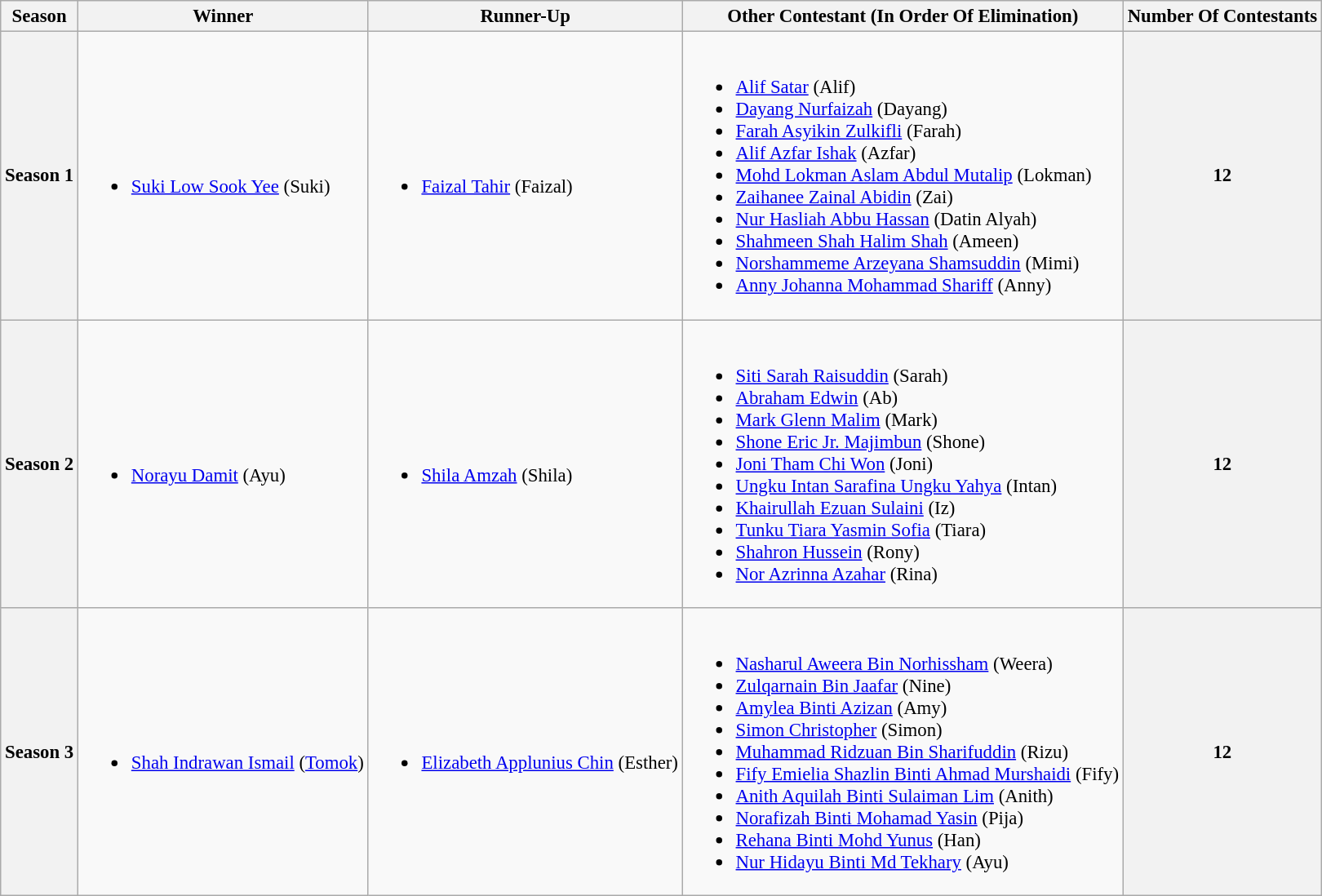<table class=wikitable style="font-size:95%; text-align:left">
<tr>
<th>Season</th>
<th>Winner</th>
<th>Runner-Up</th>
<th>Other Contestant (In Order Of Elimination)</th>
<th>Number Of Contestants</th>
</tr>
<tr>
<th>Season 1</th>
<td><br><ul><li><a href='#'>Suki Low Sook Yee</a> (Suki)</li></ul></td>
<td><br><ul><li><a href='#'>Faizal Tahir</a> (Faizal)</li></ul></td>
<td><br><ul><li><a href='#'>Alif Satar</a> (Alif)</li><li><a href='#'>Dayang Nurfaizah</a> (Dayang)</li><li><a href='#'>Farah Asyikin Zulkifli</a> (Farah)</li><li><a href='#'>Alif Azfar Ishak</a> (Azfar)</li><li><a href='#'>Mohd Lokman Aslam Abdul Mutalip</a> (Lokman)</li><li><a href='#'>Zaihanee Zainal Abidin</a> (Zai)</li><li><a href='#'>Nur Hasliah Abbu Hassan</a> (Datin Alyah)</li><li><a href='#'>Shahmeen Shah Halim Shah</a> (Ameen)</li><li><a href='#'>Norshammeme Arzeyana Shamsuddin</a> (Mimi)</li><li><a href='#'>Anny Johanna Mohammad Shariff</a> (Anny)</li></ul></td>
<th>12</th>
</tr>
<tr>
<th>Season 2</th>
<td><br><ul><li><a href='#'>Norayu Damit</a> (Ayu)</li></ul></td>
<td><br><ul><li><a href='#'>Shila Amzah</a> (Shila)</li></ul></td>
<td><br><ul><li><a href='#'>Siti Sarah Raisuddin</a> (Sarah)</li><li><a href='#'>Abraham Edwin</a> (Ab)</li><li><a href='#'>Mark Glenn Malim</a> (Mark)</li><li><a href='#'>Shone Eric Jr. Majimbun</a> (Shone)</li><li><a href='#'>Joni Tham Chi Won</a> (Joni)</li><li><a href='#'>Ungku Intan Sarafina Ungku Yahya</a> (Intan)</li><li><a href='#'>Khairullah Ezuan Sulaini</a> (Iz)</li><li><a href='#'>Tunku Tiara Yasmin Sofia</a> (Tiara)</li><li><a href='#'>Shahron Hussein</a> (Rony)</li><li><a href='#'>Nor Azrinna Azahar</a> (Rina)</li></ul></td>
<th>12</th>
</tr>
<tr>
<th>Season 3</th>
<td><br><ul><li><a href='#'>Shah Indrawan Ismail</a> (<a href='#'>Tomok</a>)</li></ul></td>
<td><br><ul><li><a href='#'>Elizabeth Applunius Chin</a> (Esther)</li></ul></td>
<td><br><ul><li><a href='#'>Nasharul Aweera Bin Norhissham</a> (Weera)</li><li><a href='#'>Zulqarnain Bin Jaafar</a> (Nine)</li><li><a href='#'>Amylea Binti Azizan</a> (Amy)</li><li><a href='#'>Simon Christopher</a> (Simon)</li><li><a href='#'>Muhammad Ridzuan Bin Sharifuddin</a> (Rizu)</li><li><a href='#'>Fify Emielia Shazlin Binti Ahmad Murshaidi</a> (Fify)</li><li><a href='#'>Anith Aquilah Binti Sulaiman Lim</a> (Anith)</li><li><a href='#'>Norafizah Binti Mohamad Yasin</a> (Pija)</li><li><a href='#'>Rehana Binti Mohd Yunus</a> (Han)</li><li><a href='#'>Nur Hidayu Binti Md Tekhary</a> (Ayu)</li></ul></td>
<th>12</th>
</tr>
</table>
